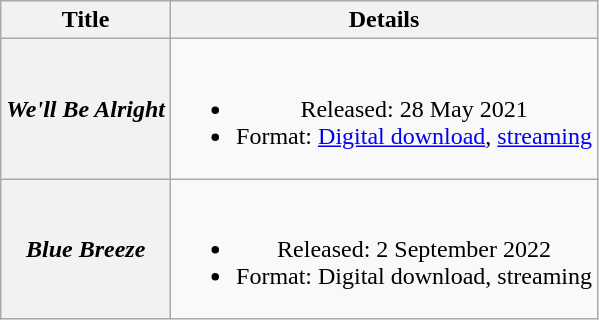<table class="wikitable plainrowheaders" style="text-align:center;">
<tr>
<th scope="col">Title</th>
<th scope="col">Details</th>
</tr>
<tr>
<th scope="row"><em>We'll Be Alright</em></th>
<td><br><ul><li>Released: 28 May 2021</li><li>Format: <a href='#'>Digital download</a>, <a href='#'>streaming</a></li></ul></td>
</tr>
<tr>
<th scope="row"><em>Blue Breeze</em></th>
<td><br><ul><li>Released: 2 September 2022</li><li>Format: Digital download, streaming</li></ul></td>
</tr>
</table>
